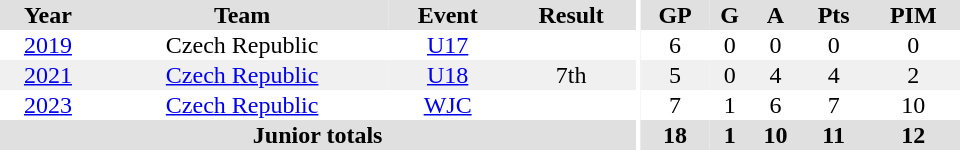<table border="0" cellpadding="1" cellspacing="0" ID="Table3" style="text-align:center; width:40em">
<tr bgcolor="#e0e0e0">
<th>Year</th>
<th>Team</th>
<th>Event</th>
<th>Result</th>
<th rowspan="99" bgcolor="#ffffff"></th>
<th>GP</th>
<th>G</th>
<th>A</th>
<th>Pts</th>
<th>PIM</th>
</tr>
<tr ALIGN="center">
<td><a href='#'>2019</a></td>
<td>Czech Republic</td>
<td><a href='#'>U17</a></td>
<td></td>
<td>6</td>
<td>0</td>
<td>0</td>
<td>0</td>
<td>0</td>
</tr>
<tr ALIGN="center" bgcolor="#f0f0f0">
<td><a href='#'>2021</a></td>
<td><a href='#'>Czech Republic</a></td>
<td><a href='#'>U18</a></td>
<td>7th</td>
<td>5</td>
<td>0</td>
<td>4</td>
<td>4</td>
<td>2</td>
</tr>
<tr ALIGN="center">
<td><a href='#'>2023</a></td>
<td><a href='#'>Czech Republic</a></td>
<td><a href='#'>WJC</a></td>
<td></td>
<td>7</td>
<td>1</td>
<td>6</td>
<td>7</td>
<td>10</td>
</tr>
<tr bgcolor="#e0e0e0">
<th colspan="4">Junior totals</th>
<th>18</th>
<th>1</th>
<th>10</th>
<th>11</th>
<th>12</th>
</tr>
</table>
